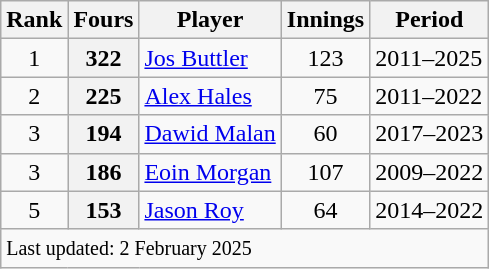<table class="wikitable plainrowheaders" style="text-align:center;">
<tr>
<th scope=col>Rank</th>
<th scope=col>Fours</th>
<th scope=col>Player</th>
<th scope=col>Innings</th>
<th scope=col>Period</th>
</tr>
<tr>
<td>1</td>
<th scope=row style="text-align:center;">322</th>
<td align=left><a href='#'>Jos Buttler</a></td>
<td>123</td>
<td align=left>2011–2025</td>
</tr>
<tr>
<td>2</td>
<th scope=row style="text-align:center;">225</th>
<td align=left><a href='#'>Alex Hales</a></td>
<td>75</td>
<td align=left>2011–2022</td>
</tr>
<tr>
<td>3</td>
<th scope=row style="text-align:center;">194</th>
<td align=left><a href='#'>Dawid Malan</a></td>
<td>60</td>
<td align=left>2017–2023</td>
</tr>
<tr>
<td>3</td>
<th scope=row style="text-align:center;">186</th>
<td align=left><a href='#'>Eoin Morgan</a></td>
<td>107</td>
<td align=left>2009–2022</td>
</tr>
<tr>
<td>5</td>
<th scope=row style="text-align:center;">153</th>
<td align=left><a href='#'>Jason Roy</a></td>
<td>64</td>
<td align=left>2014–2022</td>
</tr>
<tr>
<td align=left colspan=5><small>Last updated: 2 February 2025</small></td>
</tr>
</table>
